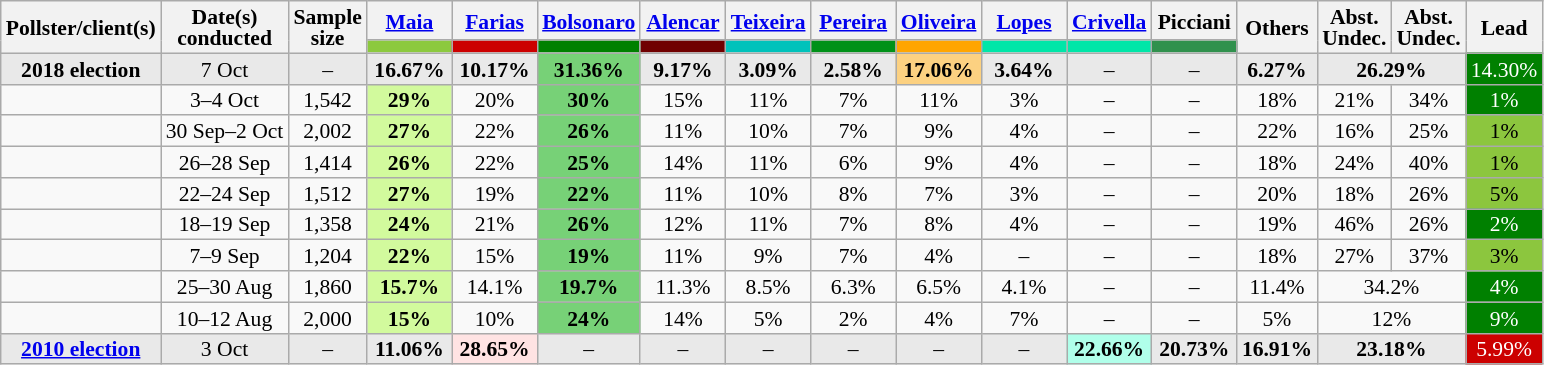<table class="wikitable sortable" style="text-align:center;font-size:90%;line-height:14px;">
<tr>
<th rowspan="2">Pollster/client(s)</th>
<th rowspan="2">Date(s)<br>conducted</th>
<th rowspan="2" data-sort-type="number">Sample<br>size</th>
<th class="unsortable" style="width:50px;"><a href='#'>Maia</a><br></th>
<th class="unsortable" style="width:50px;"><a href='#'>Farias</a><br></th>
<th class="unsortable" style="width:50px;"><a href='#'>Bolsonaro</a><br></th>
<th class="unsortable" style="width:50px;"><a href='#'>Alencar</a><br></th>
<th class="unsortable" style="width:50px;"><a href='#'>Teixeira</a><br></th>
<th class="unsortable" style="width:50px;"><a href='#'>Pereira</a><br></th>
<th class="unsortable" style="width:50px;"><a href='#'>Oliveira</a><br></th>
<th class="unsortable" style="width:50px;"><a href='#'>Lopes</a><br></th>
<th class="unsortable" style="width:50px;"><a href='#'>Crivella</a><br></th>
<th class="unsortable" style="width:50px;">Picciani<br></th>
<th rowspan="2" class="unsortable">Others</th>
<th rowspan="2" class="unsortable">Abst.<br>Undec.<br></th>
<th rowspan="2" class="unsortable">Abst.<br>Undec.<br></th>
<th rowspan="2" data-sort-type="number">Lead</th>
</tr>
<tr>
<th data-sort-type="number" class="sortable" style="background:#8CC93E;"></th>
<th data-sort-type="number" class="sortable" style="background:#CC0000;"></th>
<th data-sort-type="number" class="sortable" style="background:#008000;"></th>
<th data-sort-type="number" class="sortable" style="background:#700000;"></th>
<th data-sort-type="number" class="sortable" style="background:#00C2BB;"></th>
<th data-sort-type="number" class="sortable" style="background:#009118;"></th>
<th data-sort-type="number" class="sortable" style="background:#FFA500;"></th>
<th data-sort-type="number" class="sortable" style="background:#00E6A8;"></th>
<th data-sort-type="number" class="sortable" style="background:#00E6A8;"></th>
<th data-sort-type="number" class="sortable" style="background:#30914D;"></th>
</tr>
<tr style="background:#E9E9E9;">
<td><strong>2018 election</strong></td>
<td>7 Oct</td>
<td>–</td>
<td><strong>16.67%</strong></td>
<td><strong>10.17%</strong></td>
<td style="background:#77D177;"><strong>31.36%</strong></td>
<td><strong>9.17%</strong></td>
<td><strong>3.09%</strong></td>
<td><strong>2.58%</strong></td>
<td style="background:#FCD181;"><strong>17.06%</strong></td>
<td><strong>3.64%</strong></td>
<td>–</td>
<td>–</td>
<td><strong>6.27%</strong></td>
<td colspan=2><strong>26.29%</strong></td>
<td style="background:#008000;color:#FFFFFF;">14.30%</td>
</tr>
<tr>
<td></td>
<td>3–4 Oct</td>
<td>1,542</td>
<td style="background:#D2FA9D;"><strong>29%</strong></td>
<td>20%</td>
<td style="background:#77D177;"><strong>30%</strong></td>
<td>15%</td>
<td>11%</td>
<td>7%</td>
<td>11%</td>
<td>3%</td>
<td>–</td>
<td>–</td>
<td>18%</td>
<td>21%</td>
<td>34%</td>
<td style="background:#008000;color:#FFFFFF;">1%</td>
</tr>
<tr>
<td></td>
<td>30 Sep–2 Oct</td>
<td>2,002</td>
<td style="background:#D2FA9D;"><strong>27%</strong></td>
<td>22%</td>
<td style="background:#77D177;"><strong>26%</strong></td>
<td>11%</td>
<td>10%</td>
<td>7%</td>
<td>9%</td>
<td>4%</td>
<td>–</td>
<td>–</td>
<td>22%</td>
<td>16%</td>
<td>25%</td>
<td style="background:#8CC63E;">1%</td>
</tr>
<tr>
<td></td>
<td>26–28 Sep</td>
<td>1,414</td>
<td style="background:#D2FA9D;"><strong>26%</strong></td>
<td>22%</td>
<td style="background:#77D177;"><strong>25%</strong></td>
<td>14%</td>
<td>11%</td>
<td>6%</td>
<td>9%</td>
<td>4%</td>
<td>–</td>
<td>–</td>
<td>18%</td>
<td>24%</td>
<td>40%</td>
<td style="background:#8CC63E;">1%</td>
</tr>
<tr>
<td></td>
<td>22–24 Sep</td>
<td>1,512</td>
<td style="background:#D2FA9D;"><strong>27%</strong></td>
<td>19%</td>
<td style="background:#77D177;"><strong>22%</strong></td>
<td>11%</td>
<td>10%</td>
<td>8%</td>
<td>7%</td>
<td>3%</td>
<td>–</td>
<td>–</td>
<td>20%</td>
<td>18%</td>
<td>26%</td>
<td style="background:#8CC63E;">5%</td>
</tr>
<tr>
<td></td>
<td>18–19 Sep</td>
<td>1,358</td>
<td style="background:#D2FA9D;"><strong>24%</strong></td>
<td>21%</td>
<td style="background:#77D177;"><strong>26%</strong></td>
<td>12%</td>
<td>11%</td>
<td>7%</td>
<td>8%</td>
<td>4%</td>
<td>–</td>
<td>–</td>
<td>19%</td>
<td>46%</td>
<td>26%</td>
<td style="background:#008000;color:#FFFFFF;">2%</td>
</tr>
<tr>
<td></td>
<td>7–9 Sep</td>
<td>1,204</td>
<td style="background:#D2FA9D;"><strong>22%</strong></td>
<td>15%</td>
<td style="background:#77D177;"><strong>19%</strong></td>
<td>11%</td>
<td>9%</td>
<td>7%</td>
<td>4%</td>
<td>–</td>
<td>–</td>
<td>–</td>
<td>18%</td>
<td>27%</td>
<td>37%</td>
<td style="background:#8CC63E;">3%</td>
</tr>
<tr>
<td></td>
<td>25–30 Aug</td>
<td>1,860</td>
<td style="background:#D2FA9D;"><strong>15.7%</strong></td>
<td>14.1%</td>
<td style="background:#77D177;"><strong>19.7%</strong></td>
<td>11.3%</td>
<td>8.5%</td>
<td>6.3%</td>
<td>6.5%</td>
<td>4.1%</td>
<td>–</td>
<td>–</td>
<td>11.4%</td>
<td colspan=2>34.2%</td>
<td style="background:#008000;color:#FFFFFF;">4%</td>
</tr>
<tr>
<td></td>
<td>10–12 Aug</td>
<td>2,000</td>
<td style="background:#D2FA9D;"><strong>15%</strong></td>
<td>10%</td>
<td style="background:#77D177;"><strong>24%</strong></td>
<td>14%</td>
<td>5%</td>
<td>2%</td>
<td>4%</td>
<td>7%</td>
<td>–</td>
<td>–</td>
<td>5%</td>
<td colspan=2>12%</td>
<td style="background:#008000;color:#FFFFFF;">9%</td>
</tr>
<tr style="background:#E9E9E9;">
<td><a href='#'><strong>2010 election</strong></a></td>
<td>3 Oct</td>
<td>–</td>
<td><strong>11.06%</strong></td>
<td style="background:#FFE3E3"><strong>28.65%</strong></td>
<td>–</td>
<td>–</td>
<td>–</td>
<td>–</td>
<td>–</td>
<td>–</td>
<td style="background:#B0FFEA;"><strong>22.66%</strong></td>
<td><strong>20.73%</strong></td>
<td><strong>16.91%</strong></td>
<td colspan=2><strong>23.18%</strong></td>
<td style="background:#CC0000;color:#FFFFFF;">5.99%</td>
</tr>
</table>
